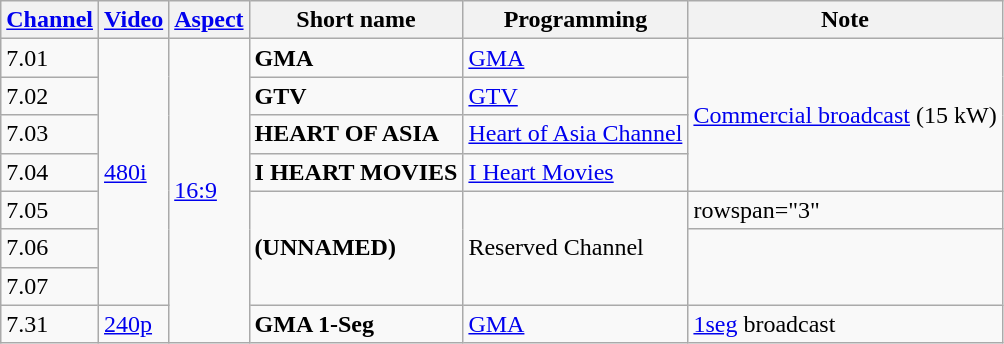<table class="wikitable">
<tr>
<th><a href='#'>Channel</a></th>
<th><a href='#'>Video</a></th>
<th><a href='#'>Aspect</a></th>
<th>Short name</th>
<th>Programming</th>
<th>Note</th>
</tr>
<tr>
<td>7.01</td>
<td rowspan="7"><a href='#'>480i</a></td>
<td rowspan="8"><a href='#'>16:9</a></td>
<td><strong>GMA</strong></td>
<td><a href='#'>GMA</a> </td>
<td rowspan="4"><a href='#'>Commercial broadcast</a> (15 kW)</td>
</tr>
<tr>
<td>7.02</td>
<td><strong>GTV</strong></td>
<td><a href='#'>GTV</a> </td>
</tr>
<tr>
<td>7.03</td>
<td><strong>HEART OF ASIA</strong></td>
<td><a href='#'>Heart of Asia Channel</a></td>
</tr>
<tr>
<td>7.04</td>
<td><strong>I HEART MOVIES</strong></td>
<td><a href='#'>I Heart Movies</a></td>
</tr>
<tr>
<td>7.05</td>
<td rowspan="3"><strong>(UNNAMED)</strong></td>
<td rowspan="3">Reserved Channel</td>
<td>rowspan="3" </td>
</tr>
<tr>
<td>7.06</td>
</tr>
<tr>
<td>7.07</td>
</tr>
<tr>
<td>7.31</td>
<td><a href='#'>240p</a></td>
<td><strong>GMA 1-Seg</strong></td>
<td><a href='#'>GMA</a></td>
<td><a href='#'>1seg</a> broadcast</td>
</tr>
</table>
